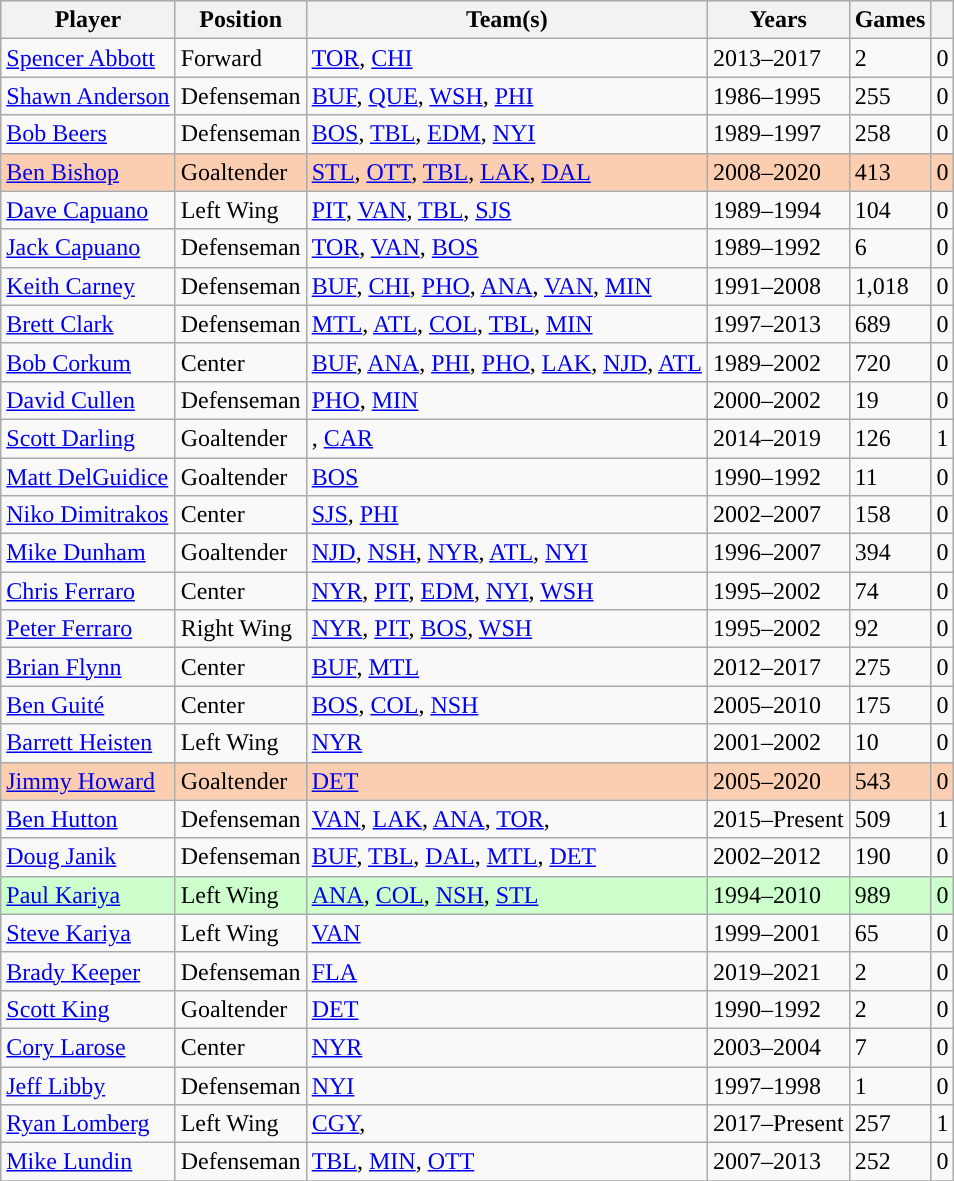<table class="wikitable sortable">
<tr>
<th>Player</th>
<th>Position</th>
<th>Team(s)</th>
<th>Years</th>
<th>Games</th>
<th><a href='#'></a></th>
</tr>
<tr>
<td><a href='#'>Spencer Abbott</a></td>
<td>Forward</td>
<td><a href='#'>TOR</a>, <a href='#'>CHI</a></td>
<td>2013–2017</td>
<td>2</td>
<td>0</td>
</tr>
<tr>
<td><a href='#'>Shawn Anderson</a></td>
<td>Defenseman</td>
<td><a href='#'>BUF</a>, <a href='#'>QUE</a>, <a href='#'>WSH</a>, <a href='#'>PHI</a></td>
<td>1986–1995</td>
<td>255</td>
<td>0</td>
</tr>
<tr>
<td><a href='#'>Bob Beers</a></td>
<td>Defenseman</td>
<td><a href='#'>BOS</a>, <a href='#'>TBL</a>, <a href='#'>EDM</a>, <a href='#'>NYI</a></td>
<td>1989–1997</td>
<td>258</td>
<td>0</td>
</tr>
<tr bgcolor=FBCEB1>
<td><a href='#'>Ben Bishop</a></td>
<td>Goaltender</td>
<td><a href='#'>STL</a>, <a href='#'>OTT</a>, <a href='#'>TBL</a>, <a href='#'>LAK</a>, <a href='#'>DAL</a></td>
<td>2008–2020</td>
<td>413</td>
<td>0</td>
</tr>
<tr>
<td><a href='#'>Dave Capuano</a></td>
<td>Left Wing</td>
<td><a href='#'>PIT</a>, <a href='#'>VAN</a>, <a href='#'>TBL</a>, <a href='#'>SJS</a></td>
<td>1989–1994</td>
<td>104</td>
<td>0</td>
</tr>
<tr>
<td><a href='#'>Jack Capuano</a></td>
<td>Defenseman</td>
<td><a href='#'>TOR</a>, <a href='#'>VAN</a>, <a href='#'>BOS</a></td>
<td>1989–1992</td>
<td>6</td>
<td>0</td>
</tr>
<tr>
<td><a href='#'>Keith Carney</a></td>
<td>Defenseman</td>
<td><a href='#'>BUF</a>, <a href='#'>CHI</a>, <a href='#'>PHO</a>, <a href='#'>ANA</a>, <a href='#'>VAN</a>, <a href='#'>MIN</a></td>
<td>1991–2008</td>
<td>1,018</td>
<td>0</td>
</tr>
<tr>
<td><a href='#'>Brett Clark</a></td>
<td>Defenseman</td>
<td><a href='#'>MTL</a>, <a href='#'>ATL</a>, <a href='#'>COL</a>, <a href='#'>TBL</a>, <a href='#'>MIN</a></td>
<td>1997–2013</td>
<td>689</td>
<td>0</td>
</tr>
<tr>
<td><a href='#'>Bob Corkum</a></td>
<td>Center</td>
<td><a href='#'>BUF</a>, <a href='#'>ANA</a>, <a href='#'>PHI</a>, <a href='#'>PHO</a>, <a href='#'>LAK</a>, <a href='#'>NJD</a>, <a href='#'>ATL</a></td>
<td>1989–2002</td>
<td>720</td>
<td>0</td>
</tr>
<tr>
<td><a href='#'>David Cullen</a></td>
<td>Defenseman</td>
<td><a href='#'>PHO</a>, <a href='#'>MIN</a></td>
<td>2000–2002</td>
<td>19</td>
<td>0</td>
</tr>
<tr>
<td><a href='#'>Scott Darling</a></td>
<td>Goaltender</td>
<td><span><strong></strong></span>, <a href='#'>CAR</a></td>
<td>2014–2019</td>
<td>126</td>
<td>1</td>
</tr>
<tr>
<td><a href='#'>Matt DelGuidice</a></td>
<td>Goaltender</td>
<td><a href='#'>BOS</a></td>
<td>1990–1992</td>
<td>11</td>
<td>0</td>
</tr>
<tr>
<td><a href='#'>Niko Dimitrakos</a></td>
<td>Center</td>
<td><a href='#'>SJS</a>, <a href='#'>PHI</a></td>
<td>2002–2007</td>
<td>158</td>
<td>0</td>
</tr>
<tr>
<td><a href='#'>Mike Dunham</a></td>
<td>Goaltender</td>
<td><a href='#'>NJD</a>, <a href='#'>NSH</a>, <a href='#'>NYR</a>, <a href='#'>ATL</a>, <a href='#'>NYI</a></td>
<td>1996–2007</td>
<td>394</td>
<td>0</td>
</tr>
<tr>
<td><a href='#'>Chris Ferraro</a></td>
<td>Center</td>
<td><a href='#'>NYR</a>, <a href='#'>PIT</a>, <a href='#'>EDM</a>, <a href='#'>NYI</a>, <a href='#'>WSH</a></td>
<td>1995–2002</td>
<td>74</td>
<td>0</td>
</tr>
<tr>
<td><a href='#'>Peter Ferraro</a></td>
<td>Right Wing</td>
<td><a href='#'>NYR</a>, <a href='#'>PIT</a>, <a href='#'>BOS</a>, <a href='#'>WSH</a></td>
<td>1995–2002</td>
<td>92</td>
<td>0</td>
</tr>
<tr>
<td><a href='#'>Brian Flynn</a></td>
<td>Center</td>
<td><a href='#'>BUF</a>, <a href='#'>MTL</a></td>
<td>2012–2017</td>
<td>275</td>
<td>0</td>
</tr>
<tr>
<td><a href='#'>Ben Guité</a></td>
<td>Center</td>
<td><a href='#'>BOS</a>, <a href='#'>COL</a>, <a href='#'>NSH</a></td>
<td>2005–2010</td>
<td>175</td>
<td>0</td>
</tr>
<tr>
<td><a href='#'>Barrett Heisten</a></td>
<td>Left Wing</td>
<td><a href='#'>NYR</a></td>
<td>2001–2002</td>
<td>10</td>
<td>0</td>
</tr>
<tr bgcolor=FBCEB1>
<td><a href='#'>Jimmy Howard</a></td>
<td>Goaltender</td>
<td><a href='#'>DET</a></td>
<td>2005–2020</td>
<td>543</td>
<td>0</td>
</tr>
<tr>
<td><a href='#'>Ben Hutton</a></td>
<td>Defenseman</td>
<td><a href='#'>VAN</a>, <a href='#'>LAK</a>, <a href='#'>ANA</a>, <a href='#'>TOR</a>, <span><strong></strong></span></td>
<td>2015–Present</td>
<td>509</td>
<td>1</td>
</tr>
<tr>
<td><a href='#'>Doug Janik</a></td>
<td>Defenseman</td>
<td><a href='#'>BUF</a>, <a href='#'>TBL</a>, <a href='#'>DAL</a>, <a href='#'>MTL</a>, <a href='#'>DET</a></td>
<td>2002–2012</td>
<td>190</td>
<td>0</td>
</tr>
<tr bgcolor=CCFFCC>
<td><a href='#'>Paul Kariya</a></td>
<td>Left Wing</td>
<td><a href='#'>ANA</a>, <a href='#'>COL</a>, <a href='#'>NSH</a>, <a href='#'>STL</a></td>
<td>1994–2010</td>
<td>989</td>
<td>0</td>
</tr>
<tr>
<td><a href='#'>Steve Kariya</a></td>
<td>Left Wing</td>
<td><a href='#'>VAN</a></td>
<td>1999–2001</td>
<td>65</td>
<td>0</td>
</tr>
<tr>
<td><a href='#'>Brady Keeper</a></td>
<td>Defenseman</td>
<td><a href='#'>FLA</a></td>
<td>2019–2021</td>
<td>2</td>
<td>0</td>
</tr>
<tr>
<td><a href='#'>Scott King</a></td>
<td>Goaltender</td>
<td><a href='#'>DET</a></td>
<td>1990–1992</td>
<td>2</td>
<td>0</td>
</tr>
<tr>
<td><a href='#'>Cory Larose</a></td>
<td>Center</td>
<td><a href='#'>NYR</a></td>
<td>2003–2004</td>
<td>7</td>
<td>0</td>
</tr>
<tr>
<td><a href='#'>Jeff Libby</a></td>
<td>Defenseman</td>
<td><a href='#'>NYI</a></td>
<td>1997–1998</td>
<td>1</td>
<td>0</td>
</tr>
<tr>
<td><a href='#'>Ryan Lomberg</a></td>
<td>Left Wing</td>
<td><a href='#'>CGY</a>, <span><strong></strong></span></td>
<td>2017–Present</td>
<td>257</td>
<td>1</td>
</tr>
<tr>
<td><a href='#'>Mike Lundin</a></td>
<td>Defenseman</td>
<td><a href='#'>TBL</a>, <a href='#'>MIN</a>, <a href='#'>OTT</a></td>
<td>2007–2013</td>
<td>252</td>
<td>0</td>
</tr>
<tr>
</tr>
</table>
